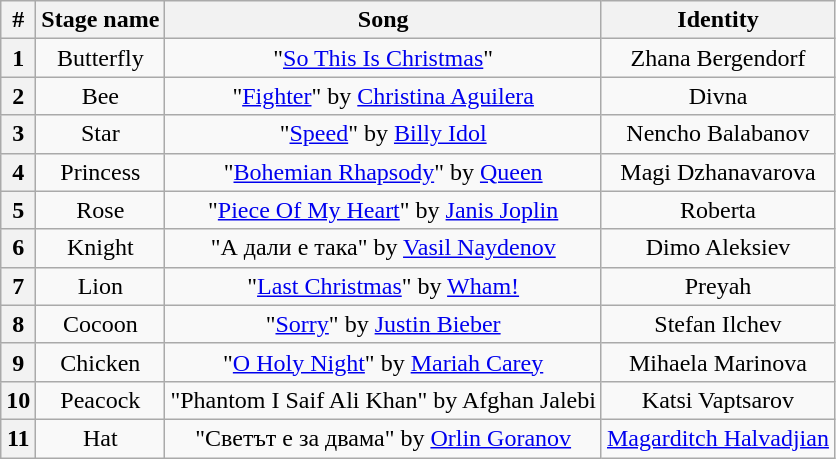<table class="wikitable" plainrowheaders" style="text-align: center;">
<tr>
<th>#</th>
<th>Stage name</th>
<th>Song</th>
<th>Identity</th>
</tr>
<tr>
<th>1</th>
<td>Butterfly</td>
<td>"<a href='#'>So This Is Christmas</a>"</td>
<td>Zhana Bergendorf</td>
</tr>
<tr>
<th>2</th>
<td>Bee</td>
<td>"<a href='#'>Fighter</a>" by <a href='#'>Christina Aguilera</a></td>
<td>Divna</td>
</tr>
<tr>
<th>3</th>
<td>Star</td>
<td>"<a href='#'>Speed</a>" by <a href='#'>Billy Idol</a></td>
<td>Nencho Balabanov</td>
</tr>
<tr>
<th>4</th>
<td>Princess</td>
<td>"<a href='#'>Bohemian Rhapsody</a>" by <a href='#'>Queen</a></td>
<td>Magi Dzhanavarova</td>
</tr>
<tr>
<th>5</th>
<td>Rose</td>
<td>"<a href='#'>Piece Of My Heart</a>" by <a href='#'>Janis Joplin</a></td>
<td>Roberta</td>
</tr>
<tr>
<th>6</th>
<td>Knight</td>
<td>"А дали е така" by <a href='#'>Vasil Naydenov</a></td>
<td>Dimo Aleksiev</td>
</tr>
<tr>
<th>7</th>
<td>Lion</td>
<td>"<a href='#'>Last Christmas</a>" by <a href='#'>Wham!</a></td>
<td>Preyah</td>
</tr>
<tr>
<th>8</th>
<td>Cocoon</td>
<td>"<a href='#'>Sorry</a>" by <a href='#'>Justin Bieber</a></td>
<td>Stefan Ilchev</td>
</tr>
<tr>
<th>9</th>
<td>Chicken</td>
<td>"<a href='#'>O Holy Night</a>" by <a href='#'>Mariah Carey</a></td>
<td>Mihaela Marinova</td>
</tr>
<tr>
<th>10</th>
<td>Peacock</td>
<td>"Phantom I Saif Ali Khan" by Afghan Jalebi</td>
<td>Katsi Vaptsarov</td>
</tr>
<tr>
<th>11</th>
<td>Hat</td>
<td>"Светът е за двама" by <a href='#'>Orlin Goranov</a></td>
<td><a href='#'>Magarditch Halvadjian</a></td>
</tr>
</table>
